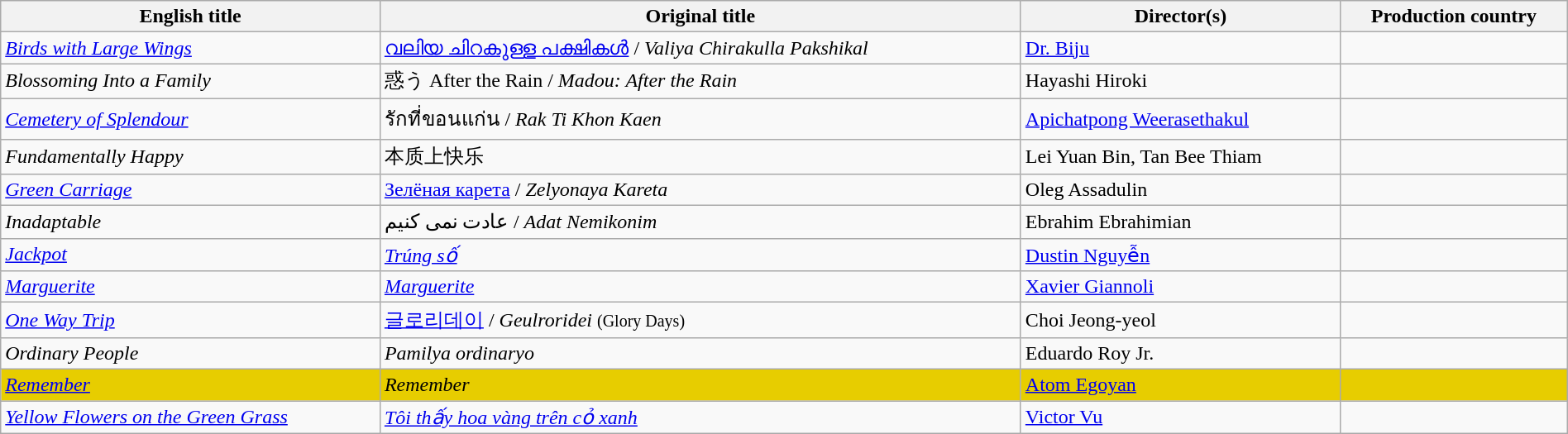<table class="sortable wikitable" style="width:100%; margin-bottom:2px" cellpadding="5">
<tr>
<th scope="col">English title</th>
<th scope="col">Original title</th>
<th scope="col">Director(s)</th>
<th scope="col">Production country</th>
</tr>
<tr>
<td><em><a href='#'>Birds with Large Wings</a></em></td>
<td><a href='#'>വലിയ ചിറകുള്ള പക്ഷികൾ</a> / <em>Valiya Chirakulla Pakshikal</em></td>
<td><a href='#'>Dr. Biju</a></td>
<td></td>
</tr>
<tr>
<td><em>Blossoming Into a Family</em></td>
<td>惑う After the Rain / <em>Madou: After the Rain</em></td>
<td>Hayashi Hiroki</td>
<td></td>
</tr>
<tr>
<td><em><a href='#'>Cemetery of Splendour</a></em> </td>
<td>รักที่ขอนแก่น / <em>Rak Ti Khon Kaen</em></td>
<td><a href='#'>Apichatpong Weerasethakul</a></td>
<td></td>
</tr>
<tr>
<td><em>Fundamentally Happy</em> </td>
<td>本质上快乐</td>
<td>Lei Yuan Bin, Tan Bee Thiam</td>
<td></td>
</tr>
<tr>
<td><em><a href='#'>Green Carriage</a></em> </td>
<td><a href='#'>Зелёная карета</a> / <em>Zelyonaya Kareta</em></td>
<td>Oleg Assadulin</td>
<td></td>
</tr>
<tr>
<td><em>Inadaptable</em> </td>
<td>عادت نمی کنیم / <em>Adat Nemikonim</em></td>
<td>Ebrahim Ebrahimian</td>
<td></td>
</tr>
<tr>
<td><em><a href='#'>Jackpot</a></em></td>
<td><em><a href='#'>Trúng số</a></em></td>
<td><a href='#'>Dustin Nguyễn</a></td>
<td></td>
</tr>
<tr>
<td><em><a href='#'>Marguerite</a></em></td>
<td><em><a href='#'>Marguerite</a></em></td>
<td><a href='#'>Xavier Giannoli</a></td>
<td>  </td>
</tr>
<tr>
<td><em><a href='#'>One Way Trip</a></em> </td>
<td><a href='#'>글로리데이</a> / <em>Geulroridei</em> <small>(Glory Days)</small></td>
<td>Choi Jeong-yeol</td>
<td></td>
</tr>
<tr>
<td><em>Ordinary People</em> </td>
<td><em>Pamilya ordinaryo</em></td>
<td>Eduardo Roy Jr.</td>
<td></td>
</tr>
<tr style="background:#E7CD00;">
<td><em><a href='#'>Remember</a></em> </td>
<td><em>Remember</em></td>
<td><a href='#'>Atom Egoyan</a></td>
<td></td>
</tr>
<tr>
<td><em><a href='#'>Yellow Flowers on the Green Grass</a></em></td>
<td><em><a href='#'>Tôi thấy hoa vàng trên cỏ xanh</a></em></td>
<td><a href='#'>Victor Vu</a></td>
<td></td>
</tr>
</table>
